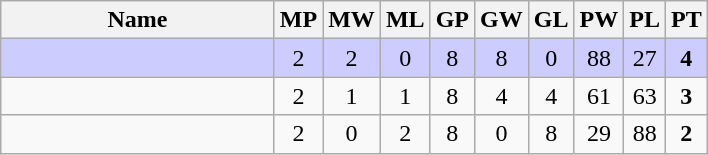<table class=wikitable style="text-align:center">
<tr>
<th width=175>Name</th>
<th width=20>MP</th>
<th width=20>MW</th>
<th width=20>ML</th>
<th width=20>GP</th>
<th width=20>GW</th>
<th width=20>GL</th>
<th width=20>PW</th>
<th width=20>PL</th>
<th width=20>PT</th>
</tr>
<tr style="background-color:#ccccff;">
<td style="text-align:left;"><strong></strong></td>
<td>2</td>
<td>2</td>
<td>0</td>
<td>8</td>
<td>8</td>
<td>0</td>
<td>88</td>
<td>27</td>
<td><strong>4</strong></td>
</tr>
<tr>
<td style="text-align:left;"></td>
<td>2</td>
<td>1</td>
<td>1</td>
<td>8</td>
<td>4</td>
<td>4</td>
<td>61</td>
<td>63</td>
<td><strong>3</strong></td>
</tr>
<tr>
<td style="text-align:left;"></td>
<td>2</td>
<td>0</td>
<td>2</td>
<td>8</td>
<td>0</td>
<td>8</td>
<td>29</td>
<td>88</td>
<td><strong>2</strong></td>
</tr>
</table>
